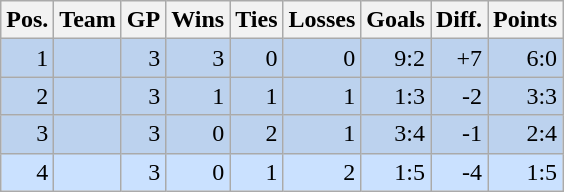<table class="wikitable">
<tr>
<th>Pos.</th>
<th>Team</th>
<th>GP</th>
<th>Wins</th>
<th>Ties</th>
<th>Losses</th>
<th>Goals</th>
<th>Diff.</th>
<th>Points</th>
</tr>
<tr bgcolor="#BCD2EE" align="right">
<td>1</td>
<td align="left"></td>
<td>3</td>
<td>3</td>
<td>0</td>
<td>0</td>
<td>9:2</td>
<td>+7</td>
<td>6:0</td>
</tr>
<tr bgcolor="#BCD2EE" align="right">
<td>2</td>
<td align="left"></td>
<td>3</td>
<td>1</td>
<td>1</td>
<td>1</td>
<td>1:3</td>
<td>-2</td>
<td>3:3</td>
</tr>
<tr bgcolor="#BCD2EE" align="right">
<td>3</td>
<td align="left"></td>
<td>3</td>
<td>0</td>
<td>2</td>
<td>1</td>
<td>3:4</td>
<td>-1</td>
<td>2:4</td>
</tr>
<tr bgcolor="#CAE1FF" align="right">
<td>4</td>
<td align="left"></td>
<td>3</td>
<td>0</td>
<td>1</td>
<td>2</td>
<td>1:5</td>
<td>-4</td>
<td>1:5</td>
</tr>
</table>
